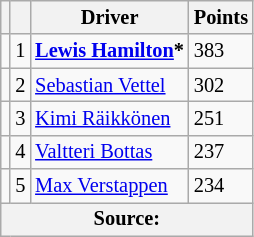<table class="wikitable" style="font-size: 85%;">
<tr>
<th></th>
<th></th>
<th>Driver</th>
<th>Points</th>
</tr>
<tr>
<td align="left"></td>
<td align="center">1</td>
<td> <strong><a href='#'>Lewis Hamilton</a>*</strong></td>
<td>383</td>
</tr>
<tr>
<td align="left"></td>
<td align="center">2</td>
<td> <a href='#'>Sebastian Vettel</a></td>
<td>302</td>
</tr>
<tr>
<td align="left"></td>
<td align="center">3</td>
<td> <a href='#'>Kimi Räikkönen</a></td>
<td>251</td>
</tr>
<tr>
<td align="left"></td>
<td align="center">4</td>
<td> <a href='#'>Valtteri Bottas</a></td>
<td>237</td>
</tr>
<tr>
<td align="left"></td>
<td align="center">5</td>
<td> <a href='#'>Max Verstappen</a></td>
<td>234</td>
</tr>
<tr>
<th colspan=4>Source: </th>
</tr>
</table>
